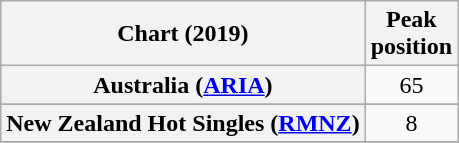<table class="wikitable sortable plainrowheaders" style="text-align:center">
<tr>
<th scope="col">Chart (2019)</th>
<th scope="col">Peak<br>position</th>
</tr>
<tr>
<th scope="row">Australia (<a href='#'>ARIA</a>)</th>
<td>65</td>
</tr>
<tr>
</tr>
<tr>
</tr>
<tr>
<th scope="row">New Zealand Hot Singles (<a href='#'>RMNZ</a>)</th>
<td>8</td>
</tr>
<tr>
</tr>
</table>
